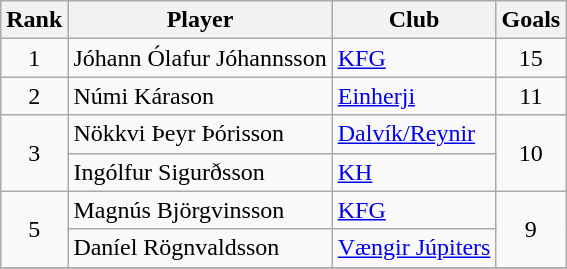<table class="wikitable sortable" style="text-align:center">
<tr>
<th>Rank</th>
<th>Player</th>
<th>Club</th>
<th>Goals</th>
</tr>
<tr>
<td>1</td>
<td align="left"> Jóhann Ólafur Jóhannsson</td>
<td align="left"><a href='#'>KFG</a></td>
<td>15</td>
</tr>
<tr>
<td>2</td>
<td align="left"> Númi Kárason</td>
<td align="left"><a href='#'>Einherji</a></td>
<td>11</td>
</tr>
<tr>
<td rowspan="2">3</td>
<td align="left"> Nökkvi Þeyr Þórisson</td>
<td align="left"><a href='#'>Dalvík/Reynir</a></td>
<td rowspan="2">10</td>
</tr>
<tr>
<td align="left"> Ingólfur Sigurðsson</td>
<td align="left"><a href='#'>KH</a></td>
</tr>
<tr>
<td rowspan="2">5</td>
<td align="left"> Magnús Björgvinsson</td>
<td align="left"><a href='#'>KFG</a></td>
<td rowspan="2">9</td>
</tr>
<tr>
<td align="left"> Daníel Rögnvaldsson</td>
<td align="left"><a href='#'>Vængir Júpiters</a></td>
</tr>
<tr>
</tr>
</table>
